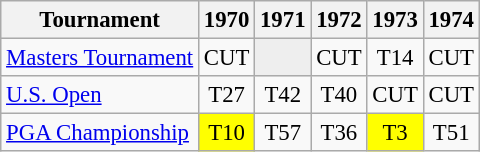<table class="wikitable" style="font-size:95%;text-align:center;">
<tr>
<th>Tournament</th>
<th>1970</th>
<th>1971</th>
<th>1972</th>
<th>1973</th>
<th>1974</th>
</tr>
<tr>
<td align=left><a href='#'>Masters Tournament</a></td>
<td>CUT</td>
<td style="background:#eeeeee;"></td>
<td>CUT</td>
<td>T14</td>
<td>CUT</td>
</tr>
<tr>
<td align=left><a href='#'>U.S. Open</a></td>
<td>T27</td>
<td>T42</td>
<td>T40</td>
<td>CUT</td>
<td>CUT</td>
</tr>
<tr>
<td align=left><a href='#'>PGA Championship</a></td>
<td style="background:yellow;">T10</td>
<td>T57</td>
<td>T36</td>
<td style="background:yellow;">T3</td>
<td>T51</td>
</tr>
</table>
